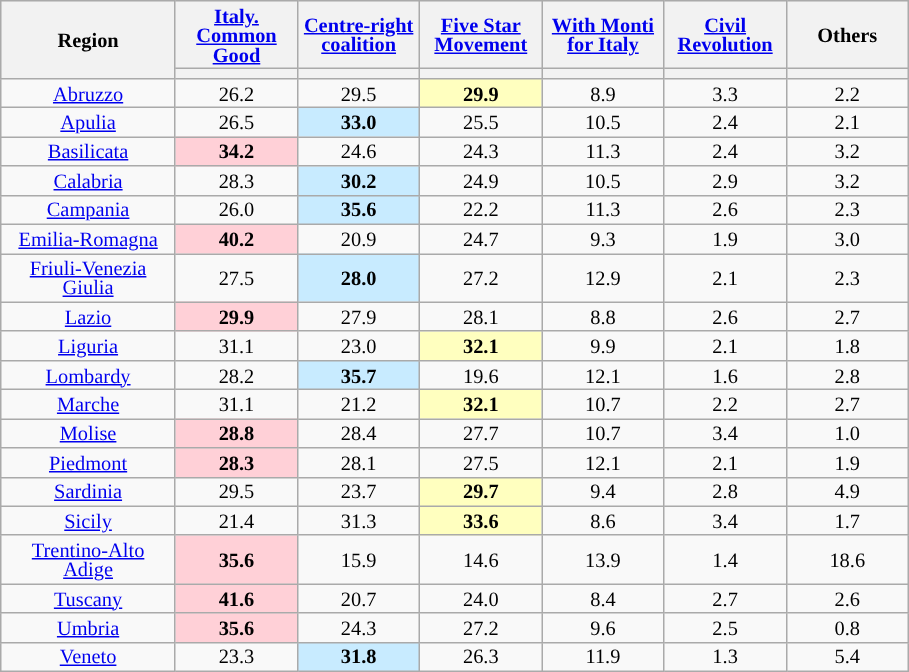<table class="wikitable" style="text-align:center; font-size:85%; line-height:13px">
<tr style="height:30px; background:#e9e9e9;">
<th style="width:110px;" rowspan="2">Region</th>
<th style="width:75px;"><a href='#'>Italy. Common Good</a></th>
<th style="width:75px;"><a href='#'>Centre-right coalition</a></th>
<th style="width:75px;"><a href='#'>Five Star Movement</a></th>
<th style="width:75px;"><a href='#'>With Monti for Italy</a></th>
<th style="width:75px;"><a href='#'>Civil Revolution</a></th>
<th style="width:75px;">Others</th>
</tr>
<tr>
<th style="background:"></th>
<th style="background:"></th>
<th style="background:"></th>
<th style="background:"></th>
<th style="background:"></th>
<th style="background:"></th>
</tr>
<tr>
<td><a href='#'>Abruzzo</a></td>
<td>26.2</td>
<td>29.5</td>
<td style="background:#FFFFBF"><strong>29.9</strong></td>
<td>8.9</td>
<td>3.3</td>
<td>2.2</td>
</tr>
<tr>
<td><a href='#'>Apulia</a></td>
<td>26.5</td>
<td style="background:#C8EBFF"><strong>33.0</strong></td>
<td>25.5</td>
<td>10.5</td>
<td>2.4</td>
<td>2.1</td>
</tr>
<tr>
<td><a href='#'>Basilicata</a></td>
<td style="background:#FFD0D7"><strong>34.2</strong></td>
<td>24.6</td>
<td>24.3</td>
<td>11.3</td>
<td>2.4</td>
<td>3.2</td>
</tr>
<tr>
<td><a href='#'>Calabria</a></td>
<td>28.3</td>
<td style="background:#C8EBFF"><strong>30.2</strong></td>
<td>24.9</td>
<td>10.5</td>
<td>2.9</td>
<td>3.2</td>
</tr>
<tr>
<td><a href='#'>Campania</a></td>
<td>26.0</td>
<td style="background:#C8EBFF"><strong>35.6</strong></td>
<td>22.2</td>
<td>11.3</td>
<td>2.6</td>
<td>2.3</td>
</tr>
<tr>
<td><a href='#'>Emilia-Romagna</a></td>
<td style="background:#FFD0D7"><strong>40.2</strong></td>
<td>20.9</td>
<td>24.7</td>
<td>9.3</td>
<td>1.9</td>
<td>3.0</td>
</tr>
<tr>
<td><a href='#'>Friuli-Venezia Giulia</a></td>
<td>27.5</td>
<td style="background:#C8EBFF"><strong>28.0</strong></td>
<td>27.2</td>
<td>12.9</td>
<td>2.1</td>
<td>2.3</td>
</tr>
<tr>
<td><a href='#'>Lazio</a></td>
<td style="background:#FFD0D7"><strong>29.9</strong></td>
<td>27.9</td>
<td>28.1</td>
<td>8.8</td>
<td>2.6</td>
<td>2.7</td>
</tr>
<tr>
<td><a href='#'>Liguria</a></td>
<td>31.1</td>
<td>23.0</td>
<td style="background:#FFFFBF"><strong>32.1</strong></td>
<td>9.9</td>
<td>2.1</td>
<td>1.8</td>
</tr>
<tr>
<td><a href='#'>Lombardy</a></td>
<td>28.2</td>
<td style="background:#C8EBFF"><strong>35.7</strong></td>
<td>19.6</td>
<td>12.1</td>
<td>1.6</td>
<td>2.8</td>
</tr>
<tr>
<td><a href='#'>Marche</a></td>
<td>31.1</td>
<td>21.2</td>
<td style="background:#FFFFBF"><strong>32.1</strong></td>
<td>10.7</td>
<td>2.2</td>
<td>2.7</td>
</tr>
<tr>
<td><a href='#'>Molise</a></td>
<td style="background:#FFD0D7"><strong>28.8</strong></td>
<td>28.4</td>
<td>27.7</td>
<td>10.7</td>
<td>3.4</td>
<td>1.0</td>
</tr>
<tr>
<td><a href='#'>Piedmont</a></td>
<td style="background:#FFD0D7"><strong>28.3</strong></td>
<td>28.1</td>
<td>27.5</td>
<td>12.1</td>
<td>2.1</td>
<td>1.9</td>
</tr>
<tr>
<td><a href='#'>Sardinia</a></td>
<td>29.5</td>
<td>23.7</td>
<td style="background:#FFFFBF"><strong>29.7</strong></td>
<td>9.4</td>
<td>2.8</td>
<td>4.9</td>
</tr>
<tr>
<td><a href='#'>Sicily</a></td>
<td>21.4</td>
<td>31.3</td>
<td style="background:#FFFFBF"><strong>33.6</strong></td>
<td>8.6</td>
<td>3.4</td>
<td>1.7</td>
</tr>
<tr>
<td><a href='#'>Trentino-Alto Adige</a></td>
<td style="background:#FFD0D7"><strong>35.6</strong></td>
<td>15.9</td>
<td>14.6</td>
<td>13.9</td>
<td>1.4</td>
<td>18.6</td>
</tr>
<tr>
<td><a href='#'>Tuscany</a></td>
<td style="background:#FFD0D7"><strong>41.6</strong></td>
<td>20.7</td>
<td>24.0</td>
<td>8.4</td>
<td>2.7</td>
<td>2.6</td>
</tr>
<tr>
<td><a href='#'>Umbria</a></td>
<td style="background:#FFD0D7"><strong>35.6</strong></td>
<td>24.3</td>
<td>27.2</td>
<td>9.6</td>
<td>2.5</td>
<td>0.8</td>
</tr>
<tr>
<td><a href='#'>Veneto</a></td>
<td>23.3</td>
<td style="background:#C8EBFF"><strong>31.8</strong></td>
<td>26.3</td>
<td>11.9</td>
<td>1.3</td>
<td>5.4</td>
</tr>
</table>
